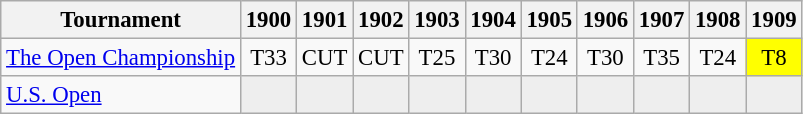<table class="wikitable" style="font-size:95%;text-align:center;">
<tr>
<th>Tournament</th>
<th>1900</th>
<th>1901</th>
<th>1902</th>
<th>1903</th>
<th>1904</th>
<th>1905</th>
<th>1906</th>
<th>1907</th>
<th>1908</th>
<th>1909</th>
</tr>
<tr>
<td align=left><a href='#'>The Open Championship</a></td>
<td>T33</td>
<td>CUT</td>
<td>CUT</td>
<td>T25</td>
<td>T30</td>
<td>T24</td>
<td>T30</td>
<td>T35</td>
<td>T24</td>
<td style="background:yellow;">T8</td>
</tr>
<tr>
<td align=left><a href='#'>U.S. Open</a></td>
<td style="background:#eeeeee;"></td>
<td style="background:#eeeeee;"></td>
<td style="background:#eeeeee;"></td>
<td style="background:#eeeeee;"></td>
<td style="background:#eeeeee;"></td>
<td style="background:#eeeeee;"></td>
<td style="background:#eeeeee;"></td>
<td style="background:#eeeeee;"></td>
<td style="background:#eeeeee;"></td>
<td style="background:#eeeeee;"></td>
</tr>
</table>
